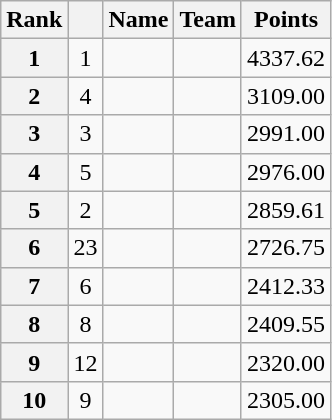<table class="wikitable">
<tr>
<th scope="col">Rank</th>
<th scope="col"></th>
<th scope="col">Name</th>
<th scope="col">Team</th>
<th scope="col">Points</th>
</tr>
<tr>
<th scope="row">1</th>
<td style="text-align:center;">1</td>
<td></td>
<td></td>
<td>4337.62</td>
</tr>
<tr>
<th scope="row">2</th>
<td style="text-align:center;">4</td>
<td></td>
<td></td>
<td>3109.00</td>
</tr>
<tr>
<th scope="row">3</th>
<td style="text-align:center;">3</td>
<td></td>
<td></td>
<td>2991.00</td>
</tr>
<tr>
<th scope="row">4</th>
<td style="text-align:center;">5</td>
<td></td>
<td></td>
<td>2976.00</td>
</tr>
<tr>
<th scope="row">5</th>
<td style="text-align:center;">2</td>
<td></td>
<td></td>
<td>2859.61</td>
</tr>
<tr>
<th scope="row">6</th>
<td style="text-align:center;">23</td>
<td></td>
<td></td>
<td>2726.75</td>
</tr>
<tr>
<th scope="row">7</th>
<td style="text-align:center;">6</td>
<td></td>
<td></td>
<td>2412.33</td>
</tr>
<tr>
<th scope="row">8</th>
<td style="text-align:center;">8</td>
<td></td>
<td></td>
<td>2409.55</td>
</tr>
<tr>
<th scope="row">9</th>
<td style="text-align:center;">12</td>
<td></td>
<td></td>
<td>2320.00</td>
</tr>
<tr>
<th scope="row">10</th>
<td style="text-align:center;">9</td>
<td></td>
<td></td>
<td>2305.00</td>
</tr>
</table>
